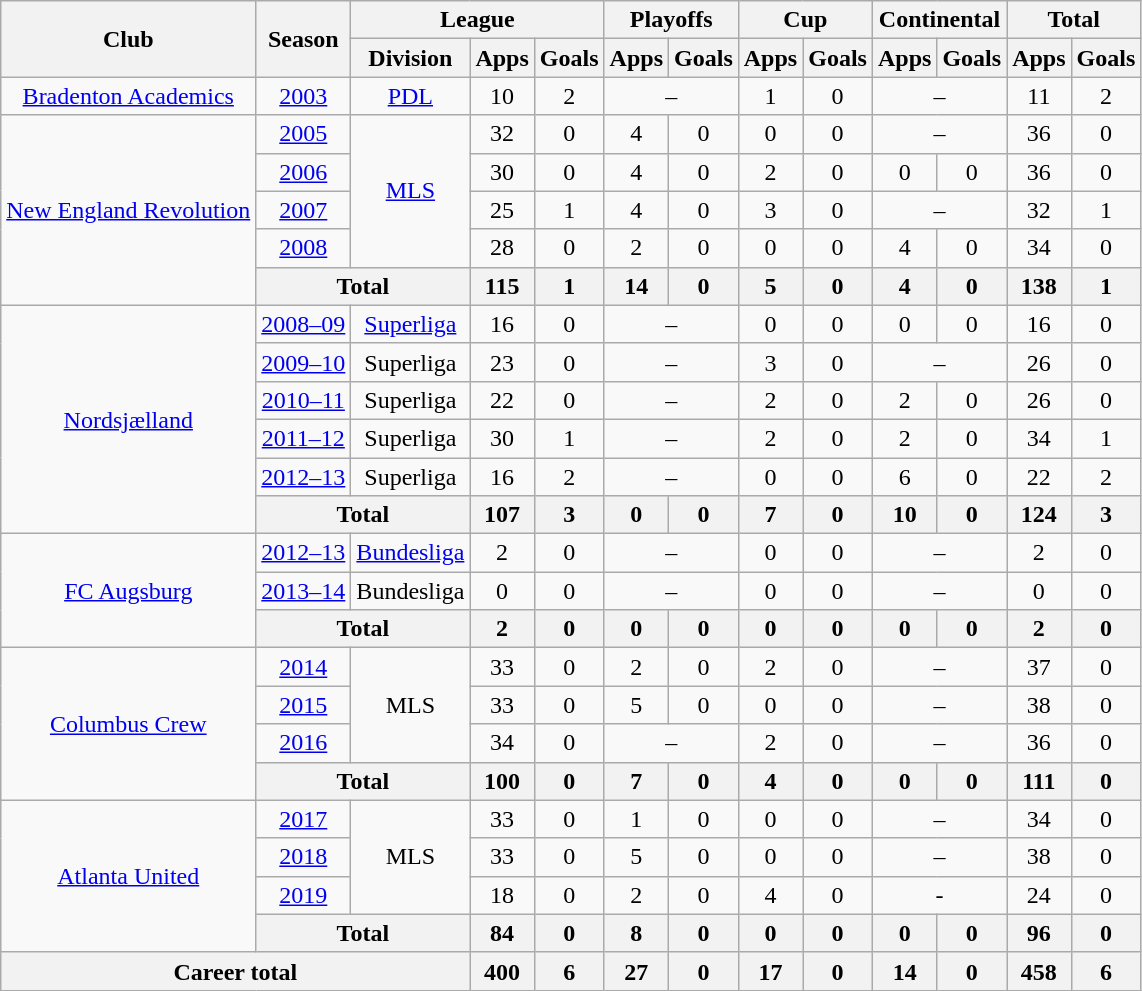<table class="wikitable" style="text-align:center">
<tr>
<th rowspan="2">Club</th>
<th rowspan="2">Season</th>
<th colspan="3">League</th>
<th colspan="2">Playoffs</th>
<th colspan="2">Cup</th>
<th colspan="2">Continental</th>
<th colspan="2">Total</th>
</tr>
<tr>
<th>Division</th>
<th>Apps</th>
<th>Goals</th>
<th>Apps</th>
<th>Goals</th>
<th>Apps</th>
<th>Goals</th>
<th>Apps</th>
<th>Goals</th>
<th>Apps</th>
<th>Goals</th>
</tr>
<tr>
<td><a href='#'>Bradenton Academics</a></td>
<td><a href='#'>2003</a></td>
<td><a href='#'>PDL</a></td>
<td>10</td>
<td>2</td>
<td colspan="2">–</td>
<td>1</td>
<td>0</td>
<td colspan="2">–</td>
<td>11</td>
<td>2</td>
</tr>
<tr>
<td rowspan="5"><a href='#'>New England Revolution</a></td>
<td><a href='#'>2005</a></td>
<td rowspan="4"><a href='#'>MLS</a></td>
<td>32</td>
<td>0</td>
<td>4</td>
<td>0</td>
<td>0</td>
<td>0</td>
<td colspan="2">–</td>
<td>36</td>
<td>0</td>
</tr>
<tr>
<td><a href='#'>2006</a></td>
<td>30</td>
<td>0</td>
<td>4</td>
<td>0</td>
<td>2</td>
<td>0</td>
<td>0</td>
<td>0</td>
<td>36</td>
<td>0</td>
</tr>
<tr>
<td><a href='#'>2007</a></td>
<td>25</td>
<td>1</td>
<td>4</td>
<td>0</td>
<td>3</td>
<td>0</td>
<td colspan="2">–</td>
<td>32</td>
<td>1</td>
</tr>
<tr>
<td><a href='#'>2008</a></td>
<td>28</td>
<td>0</td>
<td>2</td>
<td>0</td>
<td>0</td>
<td>0</td>
<td>4</td>
<td>0</td>
<td>34</td>
<td>0</td>
</tr>
<tr>
<th colspan="2">Total</th>
<th>115</th>
<th>1</th>
<th>14</th>
<th>0</th>
<th>5</th>
<th>0</th>
<th>4</th>
<th>0</th>
<th>138</th>
<th>1</th>
</tr>
<tr>
<td rowspan=6><a href='#'>Nordsjælland</a></td>
<td><a href='#'>2008–09</a></td>
<td><a href='#'>Superliga</a></td>
<td>16</td>
<td>0</td>
<td colspan="2">–</td>
<td>0</td>
<td>0</td>
<td>0</td>
<td>0</td>
<td>16</td>
<td>0</td>
</tr>
<tr>
<td><a href='#'>2009–10</a></td>
<td>Superliga</td>
<td>23</td>
<td>0</td>
<td colspan="2">–</td>
<td>3</td>
<td>0</td>
<td colspan="2">–</td>
<td>26</td>
<td>0</td>
</tr>
<tr>
<td><a href='#'>2010–11</a></td>
<td>Superliga</td>
<td>22</td>
<td>0</td>
<td colspan="2">–</td>
<td>2</td>
<td>0</td>
<td>2</td>
<td>0</td>
<td>26</td>
<td>0</td>
</tr>
<tr>
<td><a href='#'>2011–12</a></td>
<td>Superliga</td>
<td>30</td>
<td>1</td>
<td colspan="2">–</td>
<td>2</td>
<td>0</td>
<td>2</td>
<td>0</td>
<td>34</td>
<td>1</td>
</tr>
<tr>
<td><a href='#'>2012–13</a></td>
<td>Superliga</td>
<td>16</td>
<td>2</td>
<td colspan="2">–</td>
<td>0</td>
<td>0</td>
<td>6</td>
<td>0</td>
<td>22</td>
<td>2</td>
</tr>
<tr>
<th colspan="2">Total</th>
<th>107</th>
<th>3</th>
<th>0</th>
<th>0</th>
<th>7</th>
<th>0</th>
<th>10</th>
<th>0</th>
<th>124</th>
<th>3</th>
</tr>
<tr>
<td rowspan="3"><a href='#'>FC Augsburg</a></td>
<td><a href='#'>2012–13</a></td>
<td><a href='#'>Bundesliga</a></td>
<td>2</td>
<td>0</td>
<td colspan="2">–</td>
<td>0</td>
<td>0</td>
<td colspan="2">–</td>
<td>2</td>
<td>0</td>
</tr>
<tr>
<td><a href='#'>2013–14</a></td>
<td>Bundesliga</td>
<td>0</td>
<td>0</td>
<td colspan="2">–</td>
<td>0</td>
<td>0</td>
<td colspan="2">–</td>
<td>0</td>
<td>0</td>
</tr>
<tr>
<th colspan="2">Total</th>
<th>2</th>
<th>0</th>
<th>0</th>
<th>0</th>
<th>0</th>
<th>0</th>
<th>0</th>
<th>0</th>
<th>2</th>
<th>0</th>
</tr>
<tr>
<td rowspan="4"><a href='#'>Columbus Crew</a></td>
<td><a href='#'>2014</a></td>
<td rowspan="3">MLS</td>
<td>33</td>
<td>0</td>
<td>2</td>
<td>0</td>
<td>2</td>
<td>0</td>
<td colspan="2">–</td>
<td>37</td>
<td>0</td>
</tr>
<tr>
<td><a href='#'>2015</a></td>
<td>33</td>
<td>0</td>
<td>5</td>
<td>0</td>
<td>0</td>
<td>0</td>
<td colspan="2">–</td>
<td>38</td>
<td>0</td>
</tr>
<tr>
<td><a href='#'>2016</a></td>
<td>34</td>
<td>0</td>
<td colspan="2">–</td>
<td>2</td>
<td>0</td>
<td colspan="2">–</td>
<td>36</td>
<td>0</td>
</tr>
<tr>
<th colspan="2">Total</th>
<th>100</th>
<th>0</th>
<th>7</th>
<th>0</th>
<th>4</th>
<th>0</th>
<th>0</th>
<th>0</th>
<th>111</th>
<th>0</th>
</tr>
<tr>
<td rowspan="4"><a href='#'>Atlanta United</a></td>
<td><a href='#'>2017</a></td>
<td rowspan="3">MLS</td>
<td>33</td>
<td>0</td>
<td>1</td>
<td>0</td>
<td>0</td>
<td>0</td>
<td colspan="2">–</td>
<td>34</td>
<td>0</td>
</tr>
<tr>
<td><a href='#'>2018</a></td>
<td>33</td>
<td>0</td>
<td>5</td>
<td>0</td>
<td>0</td>
<td>0</td>
<td colspan="2">–</td>
<td>38</td>
<td>0</td>
</tr>
<tr>
<td><a href='#'>2019</a></td>
<td>18</td>
<td>0</td>
<td>2</td>
<td>0</td>
<td>4</td>
<td>0</td>
<td colspan="2">-</td>
<td>24</td>
<td>0</td>
</tr>
<tr>
<th colspan="2">Total</th>
<th>84</th>
<th>0</th>
<th>8</th>
<th>0</th>
<th>0</th>
<th>0</th>
<th>0</th>
<th>0</th>
<th>96</th>
<th>0</th>
</tr>
<tr>
<th colspan="3">Career total</th>
<th>400</th>
<th>6</th>
<th>27</th>
<th>0</th>
<th>17</th>
<th>0</th>
<th>14</th>
<th>0</th>
<th>458</th>
<th>6</th>
</tr>
</table>
